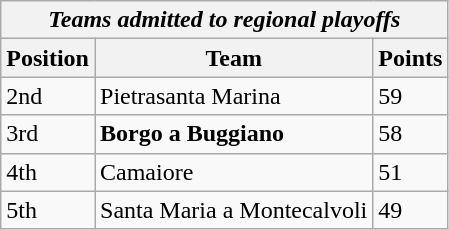<table class="wikitable">
<tr>
<th colspan="3"><em>Teams admitted to regional playoffs</em></th>
</tr>
<tr>
<th>Position</th>
<th>Team</th>
<th>Points</th>
</tr>
<tr>
<td>2nd</td>
<td>Pietrasanta Marina</td>
<td>59</td>
</tr>
<tr>
<td>3rd</td>
<td><strong>Borgo a Buggiano</strong></td>
<td>58</td>
</tr>
<tr>
<td>4th</td>
<td>Camaiore</td>
<td>51</td>
</tr>
<tr>
<td>5th</td>
<td>Santa Maria a Montecalvoli</td>
<td>49</td>
</tr>
</table>
